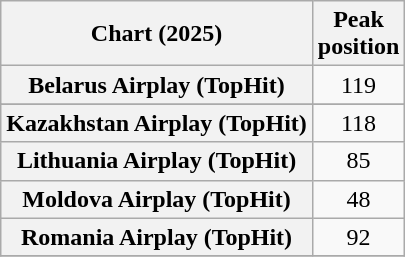<table class="wikitable sortable plainrowheaders" style="text-align:center">
<tr>
<th scope="col">Chart (2025)</th>
<th scope="col">Peak<br>position</th>
</tr>
<tr>
<th scope="row">Belarus Airplay (TopHit)</th>
<td>119</td>
</tr>
<tr>
</tr>
<tr>
<th scope="row">Kazakhstan Airplay (TopHit)</th>
<td>118</td>
</tr>
<tr>
<th scope="row">Lithuania Airplay (TopHit)</th>
<td>85</td>
</tr>
<tr>
<th scope="row">Moldova Airplay (TopHit)</th>
<td>48</td>
</tr>
<tr>
<th scope="row">Romania Airplay (TopHit)</th>
<td>92</td>
</tr>
<tr>
</tr>
</table>
